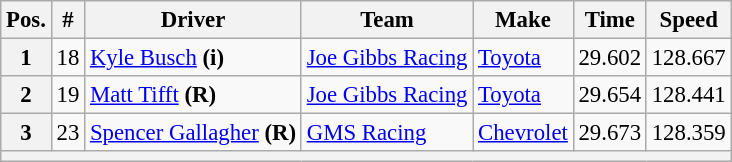<table class="wikitable" style="font-size:95%">
<tr>
<th>Pos.</th>
<th>#</th>
<th>Driver</th>
<th>Team</th>
<th>Make</th>
<th>Time</th>
<th>Speed</th>
</tr>
<tr>
<th>1</th>
<td>18</td>
<td><a href='#'>Kyle Busch</a> <strong>(i)</strong></td>
<td><a href='#'>Joe Gibbs Racing</a></td>
<td><a href='#'>Toyota</a></td>
<td>29.602</td>
<td>128.667</td>
</tr>
<tr>
<th>2</th>
<td>19</td>
<td><a href='#'>Matt Tifft</a> <strong>(R)</strong></td>
<td><a href='#'>Joe Gibbs Racing</a></td>
<td><a href='#'>Toyota</a></td>
<td>29.654</td>
<td>128.441</td>
</tr>
<tr>
<th>3</th>
<td>23</td>
<td><a href='#'>Spencer Gallagher</a> <strong>(R)</strong></td>
<td><a href='#'>GMS Racing</a></td>
<td><a href='#'>Chevrolet</a></td>
<td>29.673</td>
<td>128.359</td>
</tr>
<tr>
<th colspan="7"></th>
</tr>
</table>
